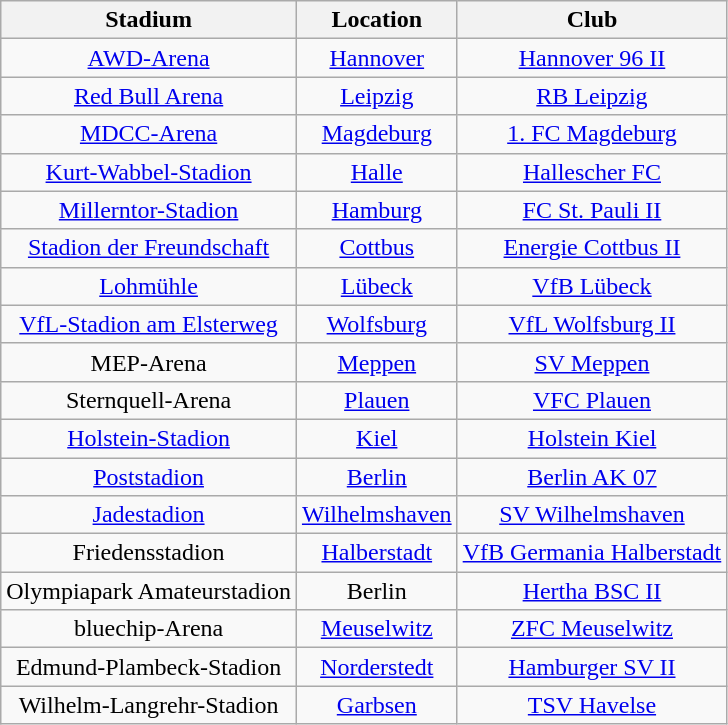<table class="wikitable sortable" style="text-align:center">
<tr>
<th>Stadium</th>
<th>Location</th>
<th>Club</th>
</tr>
<tr>
<td><a href='#'>AWD-Arena</a></td>
<td><a href='#'>Hannover</a></td>
<td><a href='#'>Hannover 96 II</a></td>
</tr>
<tr>
<td><a href='#'>Red Bull Arena</a></td>
<td><a href='#'>Leipzig</a></td>
<td><a href='#'>RB Leipzig</a></td>
</tr>
<tr>
<td><a href='#'>MDCC-Arena</a></td>
<td><a href='#'>Magdeburg</a></td>
<td><a href='#'>1. FC Magdeburg</a></td>
</tr>
<tr>
<td><a href='#'>Kurt-Wabbel-Stadion</a></td>
<td><a href='#'>Halle</a></td>
<td><a href='#'>Hallescher FC</a></td>
</tr>
<tr>
<td><a href='#'>Millerntor-Stadion</a></td>
<td><a href='#'>Hamburg</a></td>
<td><a href='#'>FC St. Pauli II</a></td>
</tr>
<tr>
<td><a href='#'>Stadion der Freundschaft</a></td>
<td><a href='#'>Cottbus</a></td>
<td><a href='#'>Energie Cottbus II</a></td>
</tr>
<tr>
<td><a href='#'>Lohmühle</a></td>
<td><a href='#'>Lübeck</a></td>
<td><a href='#'>VfB Lübeck</a></td>
</tr>
<tr>
<td><a href='#'>VfL-Stadion am Elsterweg</a></td>
<td><a href='#'>Wolfsburg</a></td>
<td><a href='#'>VfL Wolfsburg II</a></td>
</tr>
<tr>
<td>MEP-Arena</td>
<td><a href='#'>Meppen</a></td>
<td><a href='#'>SV Meppen</a></td>
</tr>
<tr>
<td>Sternquell-Arena</td>
<td><a href='#'>Plauen</a></td>
<td><a href='#'>VFC Plauen</a></td>
</tr>
<tr>
<td><a href='#'>Holstein-Stadion</a></td>
<td><a href='#'>Kiel</a></td>
<td><a href='#'>Holstein Kiel</a></td>
</tr>
<tr>
<td><a href='#'>Poststadion</a></td>
<td><a href='#'>Berlin</a></td>
<td><a href='#'>Berlin AK 07</a></td>
</tr>
<tr>
<td><a href='#'>Jadestadion</a></td>
<td><a href='#'>Wilhelmshaven</a></td>
<td><a href='#'>SV Wilhelmshaven</a></td>
</tr>
<tr>
<td>Friedensstadion</td>
<td><a href='#'>Halberstadt</a></td>
<td><a href='#'>VfB Germania Halberstadt</a></td>
</tr>
<tr>
<td>Olympiapark Amateurstadion</td>
<td>Berlin</td>
<td><a href='#'>Hertha BSC II</a></td>
</tr>
<tr>
<td>bluechip-Arena</td>
<td><a href='#'>Meuselwitz</a></td>
<td><a href='#'>ZFC Meuselwitz</a></td>
</tr>
<tr>
<td>Edmund-Plambeck-Stadion</td>
<td><a href='#'>Norderstedt</a></td>
<td><a href='#'>Hamburger SV II</a></td>
</tr>
<tr>
<td>Wilhelm-Langrehr-Stadion</td>
<td><a href='#'>Garbsen</a></td>
<td><a href='#'>TSV Havelse</a></td>
</tr>
</table>
